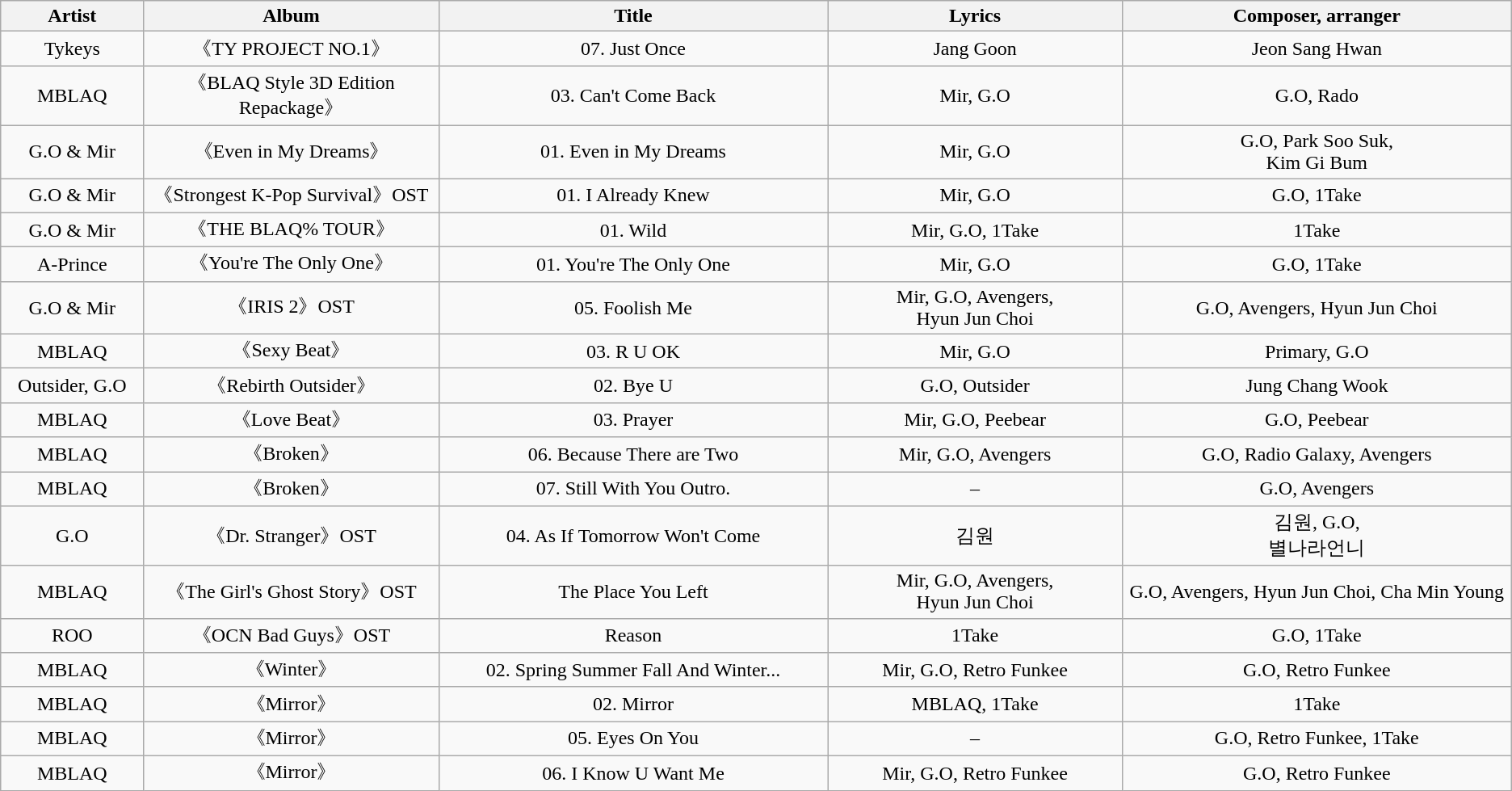<table class="wikitable plainrowheaders" style="text-align:center;" border="1">
<tr>
<th style="width:7em;" align="center">Artist</th>
<th style="width:15em;" align="center">Album</th>
<th style="width:20em;" align="center">Title</th>
<th style="width:15em;" align="center">Lyrics</th>
<th style="width:20em;" align="center">Composer, arranger</th>
</tr>
<tr>
<td>Tykeys</td>
<td>《TY PROJECT NO.1》</td>
<td>07. Just Once</td>
<td>Jang Goon</td>
<td>Jeon Sang Hwan</td>
</tr>
<tr>
<td>MBLAQ</td>
<td>《BLAQ Style 3D Edition Repackage》</td>
<td>03. Can't Come Back</td>
<td>Mir, G.O</td>
<td>G.O, Rado</td>
</tr>
<tr>
<td>G.O & Mir</td>
<td>《Even in My Dreams》</td>
<td>01. Even in My Dreams</td>
<td>Mir, G.O</td>
<td>G.O, Park Soo Suk, <br>Kim Gi Bum</td>
</tr>
<tr>
<td>G.O & Mir</td>
<td>《Strongest K-Pop Survival》OST</td>
<td>01. I Already Knew</td>
<td>Mir, G.O</td>
<td>G.O, 1Take</td>
</tr>
<tr>
<td>G.O & Mir</td>
<td>《THE BLAQ% TOUR》</td>
<td>01. Wild</td>
<td>Mir, G.O, 1Take</td>
<td>1Take</td>
</tr>
<tr>
<td>A-Prince</td>
<td>《You're The Only One》</td>
<td>01. You're The Only One</td>
<td>Mir, G.O</td>
<td>G.O, 1Take</td>
</tr>
<tr>
<td>G.O & Mir</td>
<td>《IRIS 2》OST</td>
<td>05. Foolish Me</td>
<td>Mir, G.O, Avengers,<br> Hyun Jun Choi</td>
<td>G.O, Avengers, Hyun Jun Choi</td>
</tr>
<tr>
<td>MBLAQ</td>
<td>《Sexy Beat》</td>
<td>03. R U OK</td>
<td>Mir, G.O</td>
<td>Primary, G.O</td>
</tr>
<tr>
<td>Outsider, G.O</td>
<td>《Rebirth Outsider》</td>
<td>02. Bye U</td>
<td>G.O, Outsider</td>
<td>Jung Chang Wook</td>
</tr>
<tr>
<td>MBLAQ</td>
<td>《Love Beat》</td>
<td>03. Prayer</td>
<td>Mir, G.O, Peebear</td>
<td>G.O, Peebear</td>
</tr>
<tr>
<td>MBLAQ</td>
<td>《Broken》</td>
<td>06. Because There are Two</td>
<td>Mir, G.O, Avengers</td>
<td>G.O, Radio Galaxy, Avengers</td>
</tr>
<tr>
<td>MBLAQ</td>
<td>《Broken》</td>
<td>07. Still With You Outro.</td>
<td>–</td>
<td>G.O, Avengers</td>
</tr>
<tr>
<td>G.O</td>
<td>《Dr. Stranger》OST</td>
<td>04. As If Tomorrow Won't Come</td>
<td>김원</td>
<td>김원, G.O,<br>별나라언니</td>
</tr>
<tr>
<td>MBLAQ</td>
<td>《The Girl's Ghost Story》OST</td>
<td>The Place You Left</td>
<td>Mir, G.O, Avengers, <br> Hyun Jun Choi</td>
<td>G.O, Avengers, Hyun Jun Choi, Cha Min Young</td>
</tr>
<tr>
<td>ROO</td>
<td>《OCN Bad Guys》OST</td>
<td>Reason</td>
<td>1Take</td>
<td>G.O, 1Take</td>
</tr>
<tr>
<td>MBLAQ</td>
<td>《Winter》</td>
<td>02. Spring Summer Fall And Winter...</td>
<td>Mir, G.O, Retro Funkee</td>
<td>G.O, Retro Funkee</td>
</tr>
<tr>
<td>MBLAQ</td>
<td>《Mirror》</td>
<td>02. Mirror</td>
<td>MBLAQ, 1Take</td>
<td>1Take</td>
</tr>
<tr>
<td>MBLAQ</td>
<td>《Mirror》</td>
<td>05. Eyes On You</td>
<td>–</td>
<td>G.O, Retro Funkee, 1Take</td>
</tr>
<tr>
<td>MBLAQ</td>
<td>《Mirror》</td>
<td>06. I Know U Want Me</td>
<td>Mir, G.O, Retro Funkee</td>
<td>G.O, Retro Funkee</td>
</tr>
</table>
